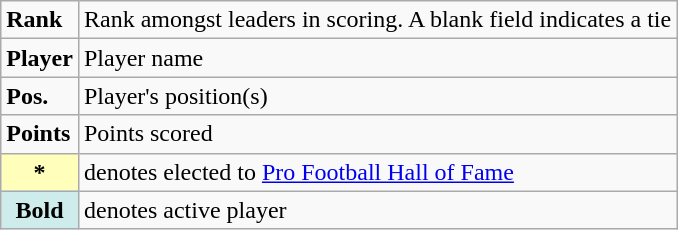<table class="wikitable" style="font-size:100%;">
<tr>
<td><strong>Rank</strong></td>
<td>Rank amongst leaders in scoring. A blank field indicates a tie</td>
</tr>
<tr>
<td><strong>Player</strong></td>
<td>Player name</td>
</tr>
<tr>
<td><strong>Pos.</strong></td>
<td>Player's position(s)</td>
</tr>
<tr>
<td><strong>Points</strong></td>
<td>Points scored</td>
</tr>
<tr>
<th scope="row" style="background-color:#ffffbb">*</th>
<td>denotes elected to <a href='#'>Pro Football Hall of Fame</a></td>
</tr>
<tr>
<th scope="row" style="background:#cfecec;"><strong>Bold</strong></th>
<td>denotes active player</td>
</tr>
</table>
